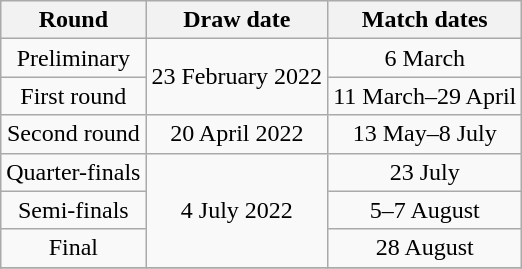<table class="wikitable" style="text-align:center">
<tr>
<th>Round</th>
<th>Draw date</th>
<th>Match dates</th>
</tr>
<tr>
<td>Preliminary</td>
<td rowspan="2">23 February 2022</td>
<td colspan=2>6 March</td>
</tr>
<tr>
<td>First round</td>
<td colspan=2>11 March–29 April</td>
</tr>
<tr>
<td>Second round</td>
<td>20 April 2022</td>
<td colspan=2>13 May–8 July</td>
</tr>
<tr>
<td>Quarter-finals</td>
<td rowspan=3>4 July 2022</td>
<td colspan=2>23 July</td>
</tr>
<tr>
<td>Semi-finals</td>
<td colspan=2>5–7 August</td>
</tr>
<tr>
<td>Final</td>
<td colspan=2>28 August</td>
</tr>
<tr>
</tr>
</table>
